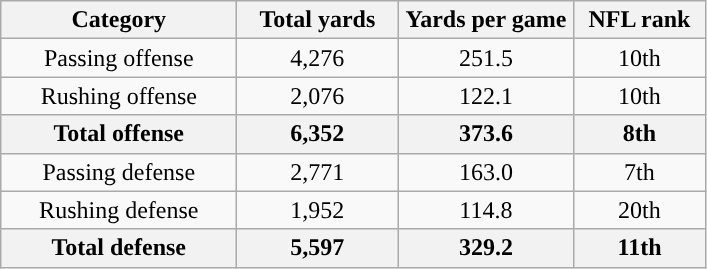<table class="wikitable" style="text-align:center">
<tr>
<th width="150">Category</th>
<th width="100">Total yards</th>
<th width="110">Yards per game</th>
<th width="80">NFL rank<br></th>
</tr>
<tr>
<td>Passing offense</td>
<td>4,276</td>
<td>251.5</td>
<td>10th</td>
</tr>
<tr>
<td>Rushing offense</td>
<td>2,076</td>
<td>122.1</td>
<td>10th</td>
</tr>
<tr>
<th>Total offense</th>
<th>6,352</th>
<th>373.6</th>
<th>8th</th>
</tr>
<tr>
<td>Passing defense</td>
<td>2,771</td>
<td>163.0</td>
<td>7th</td>
</tr>
<tr>
<td>Rushing defense</td>
<td>1,952</td>
<td>114.8</td>
<td>20th</td>
</tr>
<tr>
<th>Total defense</th>
<th>5,597</th>
<th>329.2</th>
<th>11th</th>
</tr>
</table>
